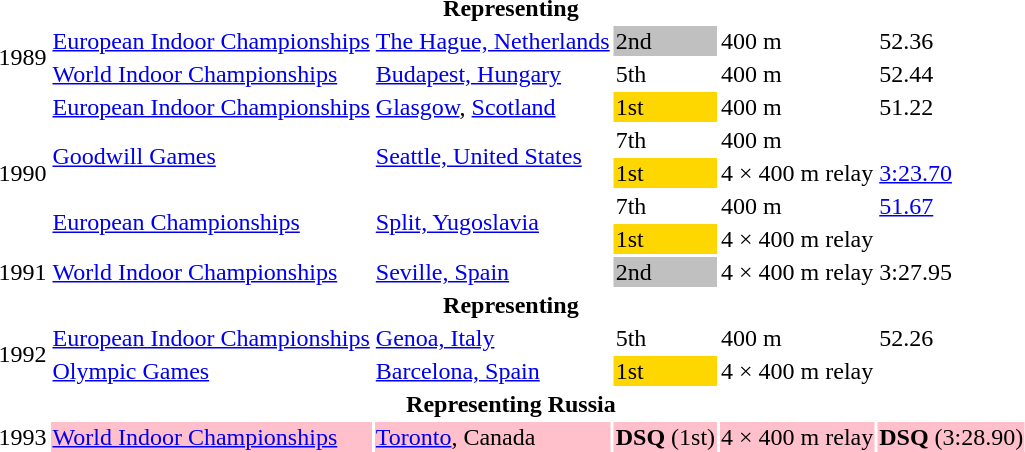<table>
<tr>
<th colspan="6">Representing </th>
</tr>
<tr>
<td rowspan=2>1989</td>
<td><a href='#'>European Indoor Championships</a></td>
<td><a href='#'>The Hague, Netherlands</a></td>
<td bgcolor="silver">2nd</td>
<td>400 m</td>
<td>52.36</td>
</tr>
<tr>
<td><a href='#'>World Indoor Championships</a></td>
<td><a href='#'>Budapest, Hungary</a></td>
<td>5th</td>
<td>400 m</td>
<td>52.44</td>
</tr>
<tr>
<td rowspan=5>1990</td>
<td><a href='#'>European Indoor Championships</a></td>
<td><a href='#'>Glasgow</a>, <a href='#'>Scotland</a></td>
<td bgcolor="gold">1st</td>
<td>400 m</td>
<td>51.22</td>
</tr>
<tr>
<td rowspan=2><a href='#'>Goodwill Games</a></td>
<td rowspan=2><a href='#'>Seattle, United States</a></td>
<td>7th</td>
<td>400 m</td>
<td></td>
</tr>
<tr>
<td bgcolor="gold">1st</td>
<td>4 × 400 m relay</td>
<td><a href='#'>3:23.70</a></td>
</tr>
<tr>
<td rowspan=2><a href='#'>European Championships</a></td>
<td rowspan=2><a href='#'>Split, Yugoslavia</a></td>
<td>7th</td>
<td>400 m</td>
<td><a href='#'>51.67</a></td>
</tr>
<tr>
<td bgcolor="gold">1st</td>
<td>4 × 400 m relay</td>
<td></td>
</tr>
<tr>
<td>1991</td>
<td><a href='#'>World Indoor Championships</a></td>
<td><a href='#'>Seville, Spain</a></td>
<td bgcolor="silver">2nd</td>
<td>4 × 400 m relay</td>
<td>3:27.95</td>
</tr>
<tr>
<th colspan="6">Representing </th>
</tr>
<tr>
<td rowspan=2>1992</td>
<td><a href='#'>European Indoor Championships</a></td>
<td><a href='#'>Genoa, Italy</a></td>
<td>5th</td>
<td>400 m</td>
<td>52.26</td>
</tr>
<tr>
<td><a href='#'>Olympic Games</a></td>
<td><a href='#'>Barcelona, Spain</a></td>
<td bgcolor="gold">1st</td>
<td>4 × 400 m relay</td>
<td></td>
</tr>
<tr>
<th colspan="6">Representing Russia  </th>
</tr>
<tr>
<td>1993</td>
<td bgcolor="pink"><a href='#'>World Indoor Championships</a></td>
<td bgcolor="pink"><a href='#'>Toronto</a>, Canada</td>
<td bgcolor="pink"><strong>DSQ</strong> (1st)</td>
<td bgcolor="pink">4 × 400 m relay</td>
<td bgcolor="pink"><strong>DSQ</strong> (3:28.90)</td>
</tr>
</table>
